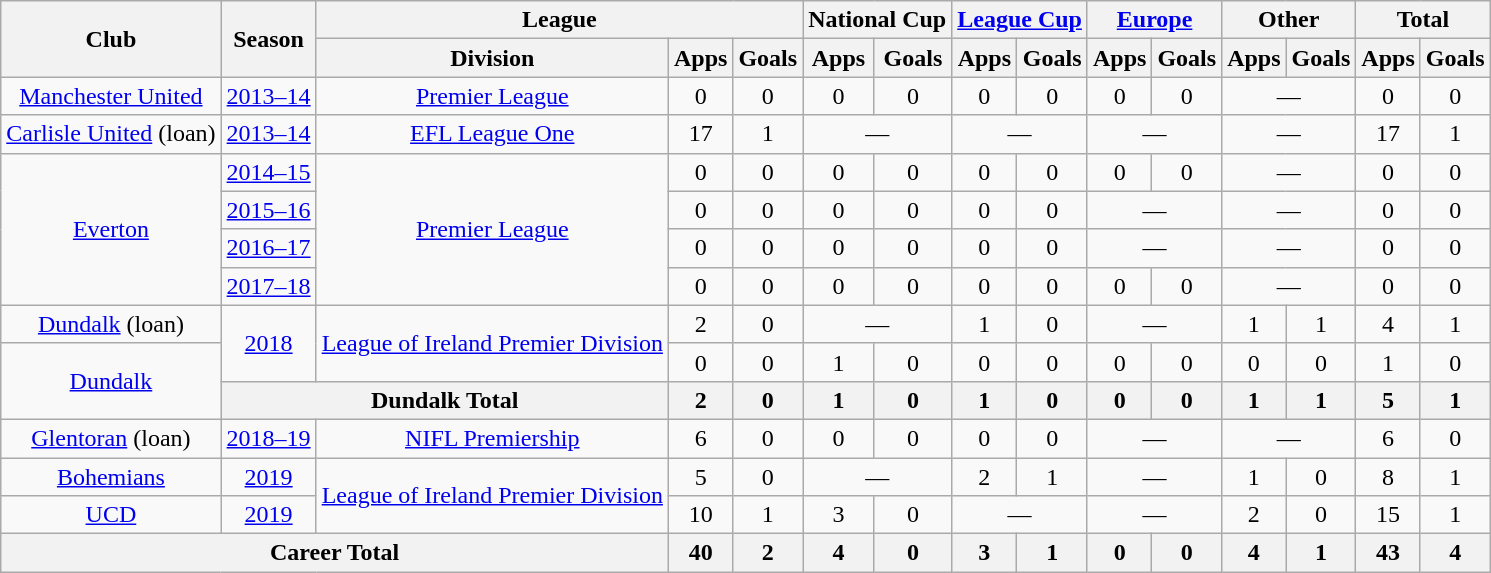<table class="wikitable" style="text-align:center">
<tr>
<th rowspan="2">Club</th>
<th rowspan="2">Season</th>
<th colspan="3">League</th>
<th colspan="2">National Cup</th>
<th colspan="2"><a href='#'>League Cup</a></th>
<th colspan="2"><a href='#'>Europe</a></th>
<th colspan="2">Other</th>
<th colspan="2">Total</th>
</tr>
<tr>
<th>Division</th>
<th>Apps</th>
<th>Goals</th>
<th>Apps</th>
<th>Goals</th>
<th>Apps</th>
<th>Goals</th>
<th>Apps</th>
<th>Goals</th>
<th>Apps</th>
<th>Goals</th>
<th>Apps</th>
<th>Goals</th>
</tr>
<tr>
<td><a href='#'>Manchester United</a></td>
<td><a href='#'>2013–14</a></td>
<td><a href='#'>Premier League</a></td>
<td>0</td>
<td>0</td>
<td>0</td>
<td>0</td>
<td>0</td>
<td>0</td>
<td>0</td>
<td>0</td>
<td colspan="2">—</td>
<td>0</td>
<td>0</td>
</tr>
<tr>
<td><a href='#'>Carlisle United</a> (loan)</td>
<td><a href='#'>2013–14</a></td>
<td><a href='#'>EFL League One</a></td>
<td>17</td>
<td>1</td>
<td colspan="2">—</td>
<td colspan="2">—</td>
<td colspan="2">—</td>
<td colspan="2">—</td>
<td>17</td>
<td>1</td>
</tr>
<tr>
<td rowspan="4"><a href='#'>Everton</a></td>
<td><a href='#'>2014–15</a></td>
<td rowspan="4"><a href='#'>Premier League</a></td>
<td>0</td>
<td>0</td>
<td>0</td>
<td>0</td>
<td>0</td>
<td>0</td>
<td>0</td>
<td>0</td>
<td colspan="2">—</td>
<td>0</td>
<td>0</td>
</tr>
<tr>
<td><a href='#'>2015–16</a></td>
<td>0</td>
<td>0</td>
<td>0</td>
<td>0</td>
<td>0</td>
<td>0</td>
<td colspan="2">—</td>
<td colspan="2">—</td>
<td>0</td>
<td>0</td>
</tr>
<tr>
<td><a href='#'>2016–17</a></td>
<td>0</td>
<td>0</td>
<td>0</td>
<td>0</td>
<td>0</td>
<td>0</td>
<td colspan="2">—</td>
<td colspan="2">—</td>
<td>0</td>
<td>0</td>
</tr>
<tr>
<td><a href='#'>2017–18</a></td>
<td>0</td>
<td>0</td>
<td>0</td>
<td>0</td>
<td>0</td>
<td>0</td>
<td>0</td>
<td>0</td>
<td colspan="2">—</td>
<td>0</td>
<td>0</td>
</tr>
<tr>
<td><a href='#'>Dundalk</a> (loan)</td>
<td rowspan="2"><a href='#'>2018</a></td>
<td rowspan="2"><a href='#'>League of Ireland Premier Division</a></td>
<td>2</td>
<td>0</td>
<td colspan="2">—</td>
<td>1</td>
<td>0</td>
<td colspan="2">—</td>
<td>1</td>
<td>1</td>
<td>4</td>
<td>1</td>
</tr>
<tr>
<td rowspan="2"><a href='#'>Dundalk</a></td>
<td>0</td>
<td>0</td>
<td>1</td>
<td>0</td>
<td>0</td>
<td>0</td>
<td>0</td>
<td>0</td>
<td>0</td>
<td>0</td>
<td>1</td>
<td>0</td>
</tr>
<tr>
<th colspan="2">Dundalk Total</th>
<th>2</th>
<th>0</th>
<th>1</th>
<th>0</th>
<th>1</th>
<th>0</th>
<th>0</th>
<th>0</th>
<th>1</th>
<th>1</th>
<th>5</th>
<th>1</th>
</tr>
<tr>
<td><a href='#'>Glentoran</a> (loan)</td>
<td><a href='#'>2018–19</a></td>
<td><a href='#'>NIFL Premiership</a></td>
<td>6</td>
<td>0</td>
<td>0</td>
<td>0</td>
<td>0</td>
<td>0</td>
<td colspan="2">—</td>
<td colspan="2">—</td>
<td>6</td>
<td>0</td>
</tr>
<tr>
<td><a href='#'>Bohemians</a></td>
<td><a href='#'>2019</a></td>
<td rowspan="2"><a href='#'>League of Ireland Premier Division</a></td>
<td>5</td>
<td>0</td>
<td colspan="2">—</td>
<td>2</td>
<td>1</td>
<td colspan="2">—</td>
<td>1</td>
<td>0</td>
<td>8</td>
<td>1</td>
</tr>
<tr>
<td><a href='#'>UCD</a></td>
<td><a href='#'>2019</a></td>
<td>10</td>
<td>1</td>
<td>3</td>
<td>0</td>
<td colspan="2">—</td>
<td colspan="2">—</td>
<td>2</td>
<td>0</td>
<td>15</td>
<td>1</td>
</tr>
<tr>
<th colspan="3">Career Total</th>
<th>40</th>
<th>2</th>
<th>4</th>
<th>0</th>
<th>3</th>
<th>1</th>
<th>0</th>
<th>0</th>
<th>4</th>
<th>1</th>
<th>43</th>
<th>4</th>
</tr>
</table>
